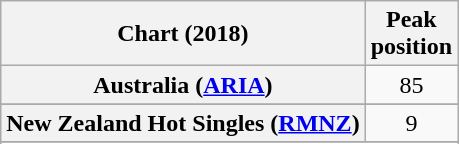<table class="wikitable sortable plainrowheaders" style="text-align:center">
<tr>
<th scope="col">Chart (2018)</th>
<th scope="col">Peak<br> position</th>
</tr>
<tr>
<th scope="row">Australia (<a href='#'>ARIA</a>)</th>
<td>85</td>
</tr>
<tr>
</tr>
<tr>
</tr>
<tr>
</tr>
<tr>
<th scope="row">New Zealand Hot Singles (<a href='#'>RMNZ</a>)</th>
<td>9</td>
</tr>
<tr>
</tr>
<tr>
</tr>
<tr>
</tr>
<tr>
</tr>
<tr>
</tr>
<tr>
</tr>
<tr>
</tr>
</table>
